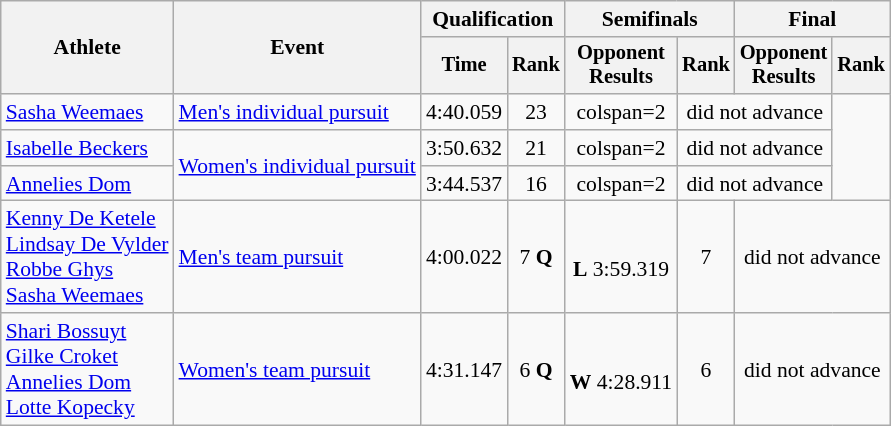<table class="wikitable" style="font-size:90%">
<tr>
<th rowspan=2>Athlete</th>
<th rowspan=2>Event</th>
<th colspan=2>Qualification</th>
<th colspan=2>Semifinals</th>
<th colspan=2>Final</th>
</tr>
<tr style="font-size:95%">
<th>Time</th>
<th>Rank</th>
<th>Opponent<br>Results</th>
<th>Rank</th>
<th>Opponent<br>Results</th>
<th>Rank</th>
</tr>
<tr align=center>
<td align=left><a href='#'>Sasha Weemaes</a></td>
<td align=left><a href='#'>Men's individual pursuit</a></td>
<td>4:40.059</td>
<td>23</td>
<td>colspan=2</td>
<td colspan=2>did not advance</td>
</tr>
<tr align=center>
<td align=left><a href='#'>Isabelle Beckers</a></td>
<td align=left rowspan=2><a href='#'>Women's individual pursuit</a></td>
<td>3:50.632</td>
<td>21</td>
<td>colspan=2</td>
<td colspan=2>did not advance</td>
</tr>
<tr align=center>
<td align=left><a href='#'>Annelies Dom</a></td>
<td>3:44.537</td>
<td>16</td>
<td>colspan=2</td>
<td colspan=2>did not advance</td>
</tr>
<tr align=center>
<td align=left><a href='#'>Kenny De Ketele</a><br><a href='#'>Lindsay De Vylder</a><br><a href='#'>Robbe Ghys</a><br><a href='#'>Sasha Weemaes</a></td>
<td align=left><a href='#'>Men's team pursuit</a></td>
<td>4:00.022</td>
<td>7 <strong>Q</strong></td>
<td><br><strong>L</strong> 3:59.319</td>
<td>7</td>
<td colspan=2>did not advance</td>
</tr>
<tr align=center>
<td align=left><a href='#'>Shari Bossuyt</a><br><a href='#'>Gilke Croket</a><br><a href='#'>Annelies Dom</a><br><a href='#'>Lotte Kopecky</a></td>
<td align=left><a href='#'>Women's team pursuit</a></td>
<td>4:31.147</td>
<td>6 <strong>Q</strong></td>
<td><br><strong>W</strong> 4:28.911</td>
<td>6</td>
<td colspan=2>did not advance</td>
</tr>
</table>
